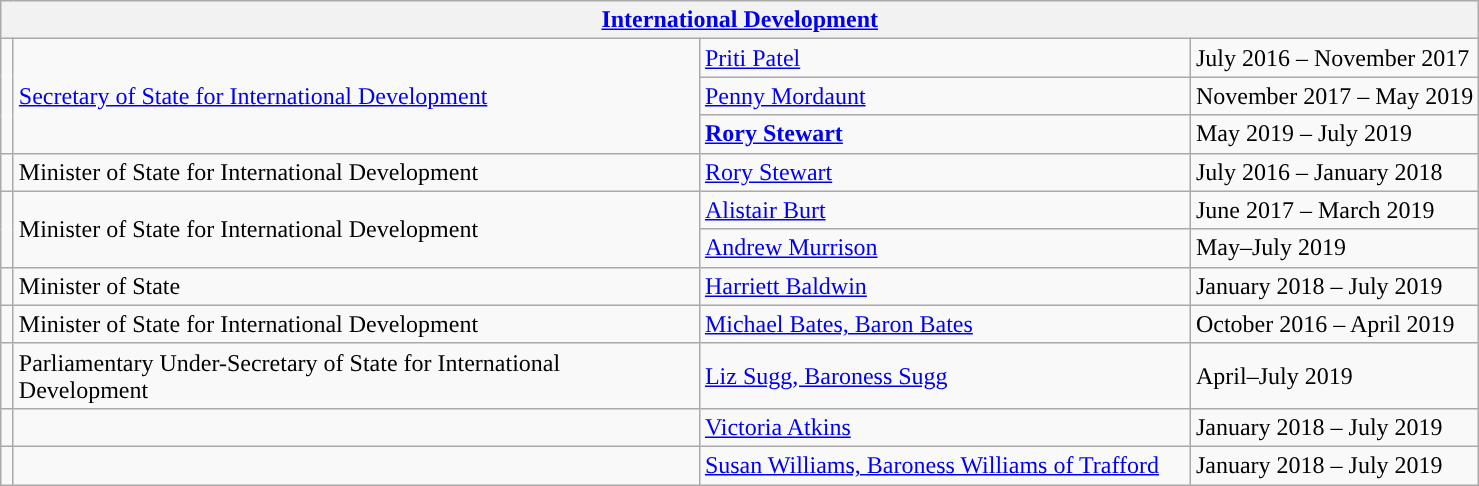<table class="wikitable">
<tr>
<th colspan="4"><a href='#'>International Development</a></th>
</tr>
<tr>
<td rowspan="3" style="width: 1px; background: "></td>
<td rowspan="3" style="width: 450px;"><a href='#'>Secretary of State for International Development</a></td>
<td style="width: 320px;"><a href='#'>Priti Patel</a></td>
<td>July 2016 – November 2017</td>
</tr>
<tr>
<td><a href='#'>Penny Mordaunt</a> <br></td>
<td>November 2017 – May 2019</td>
</tr>
<tr>
<td><strong><a href='#'>Rory Stewart</a></strong></td>
<td>May 2019 – July 2019</td>
</tr>
<tr>
<td style="width: 1px; background: "></td>
<td>Minister of State for International Development</td>
<td><a href='#'>Rory Stewart</a><br></td>
<td>July 2016 – January 2018</td>
</tr>
<tr>
<td rowspan="2" style="width: 1px; background: "></td>
<td rowspan="2">Minister of State for International Development</td>
<td><a href='#'>Alistair Burt</a> <br></td>
<td>June 2017 – March 2019</td>
</tr>
<tr>
<td><a href='#'>Andrew Murrison</a><br></td>
<td>May–July 2019</td>
</tr>
<tr>
<td style="width: 1px; background: "></td>
<td>Minister of State</td>
<td><a href='#'>Harriett Baldwin</a><br></td>
<td>January 2018 – July 2019</td>
</tr>
<tr>
<td rowspan="1" style="width: 1px; background: "></td>
<td rowspan="1">Minister of State for International Development</td>
<td><a href='#'>Michael Bates, Baron Bates</a> <br></td>
<td>October 2016 – April 2019</td>
</tr>
<tr>
<td rowspan="1" style="width: 1px; background: "></td>
<td rowspan="1">Parliamentary Under-Secretary of State for International Development</td>
<td><a href='#'>Liz Sugg, Baroness Sugg</a> <br></td>
<td>April–July 2019</td>
</tr>
<tr>
<td style="width: 1px; background: "></td>
<td></td>
<td><a href='#'>Victoria Atkins</a> <br></td>
<td>January 2018 – July 2019</td>
</tr>
<tr>
<td style="width: 1px; background: "></td>
<td></td>
<td><a href='#'>Susan Williams, Baroness Williams of Trafford</a><br></td>
<td>January 2018 – July 2019</td>
</tr>
</table>
